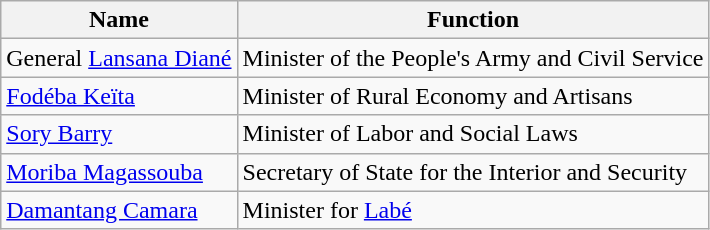<table class=wikitable>
<tr>
<th>Name</th>
<th>Function</th>
</tr>
<tr>
<td>General <a href='#'>Lansana Diané</a></td>
<td>Minister of the People's Army and Civil Service</td>
</tr>
<tr>
<td><a href='#'>Fodéba Keïta</a></td>
<td>Minister of Rural Economy and Artisans</td>
</tr>
<tr>
<td><a href='#'>Sory Barry</a></td>
<td>Minister of Labor and Social Laws</td>
</tr>
<tr>
<td><a href='#'>Moriba Magassouba</a></td>
<td>Secretary of State for the Interior and Security</td>
</tr>
<tr>
<td><a href='#'>Damantang Camara</a></td>
<td>Minister for <a href='#'>Labé</a></td>
</tr>
</table>
